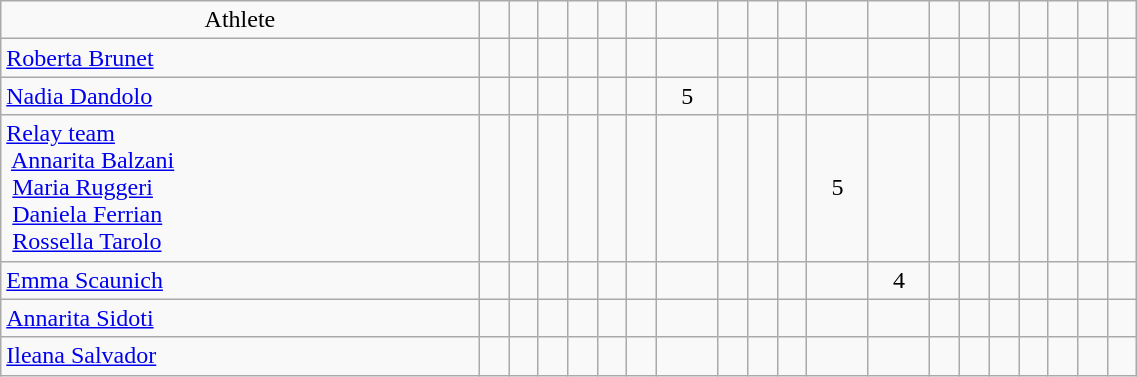<table class="wikitable" style="text-align: center; font-size:100%" width="60%">
<tr>
<td>Athlete</td>
<td></td>
<td></td>
<td></td>
<td></td>
<td></td>
<td></td>
<td></td>
<td></td>
<td></td>
<td></td>
<td></td>
<td></td>
<td></td>
<td></td>
<td></td>
<td></td>
<td></td>
<td></td>
<td></td>
</tr>
<tr>
<td align=left><a href='#'>Roberta Brunet</a></td>
<td></td>
<td></td>
<td></td>
<td></td>
<td></td>
<td></td>
<td></td>
<td></td>
<td></td>
<td></td>
<td></td>
<td></td>
<td></td>
<td></td>
<td></td>
<td></td>
<td></td>
<td></td>
<td></td>
</tr>
<tr>
<td align=left><a href='#'>Nadia Dandolo</a></td>
<td></td>
<td></td>
<td></td>
<td></td>
<td></td>
<td></td>
<td>5</td>
<td></td>
<td></td>
<td></td>
<td></td>
<td></td>
<td></td>
<td></td>
<td></td>
<td></td>
<td></td>
<td></td>
<td></td>
</tr>
<tr>
<td align=left><a href='#'>Relay team</a><br> <a href='#'>Annarita Balzani</a><br> <a href='#'>Maria Ruggeri</a><br> <a href='#'>Daniela Ferrian</a><br> <a href='#'>Rossella Tarolo</a></td>
<td></td>
<td></td>
<td></td>
<td></td>
<td></td>
<td></td>
<td></td>
<td></td>
<td></td>
<td></td>
<td>5</td>
<td></td>
<td></td>
<td></td>
<td></td>
<td></td>
<td></td>
<td></td>
<td></td>
</tr>
<tr>
<td align=left><a href='#'>Emma Scaunich</a></td>
<td></td>
<td></td>
<td></td>
<td></td>
<td></td>
<td></td>
<td></td>
<td></td>
<td></td>
<td></td>
<td></td>
<td>4</td>
<td></td>
<td></td>
<td></td>
<td></td>
<td></td>
<td></td>
<td></td>
</tr>
<tr>
<td align=left><a href='#'>Annarita Sidoti</a></td>
<td></td>
<td></td>
<td></td>
<td></td>
<td></td>
<td></td>
<td></td>
<td></td>
<td></td>
<td></td>
<td></td>
<td></td>
<td></td>
<td></td>
<td></td>
<td></td>
<td></td>
<td></td>
<td></td>
</tr>
<tr>
<td align=left><a href='#'>Ileana Salvador</a></td>
<td></td>
<td></td>
<td></td>
<td></td>
<td></td>
<td></td>
<td></td>
<td></td>
<td></td>
<td></td>
<td></td>
<td></td>
<td></td>
<td></td>
<td></td>
<td></td>
<td></td>
<td></td>
<td></td>
</tr>
</table>
